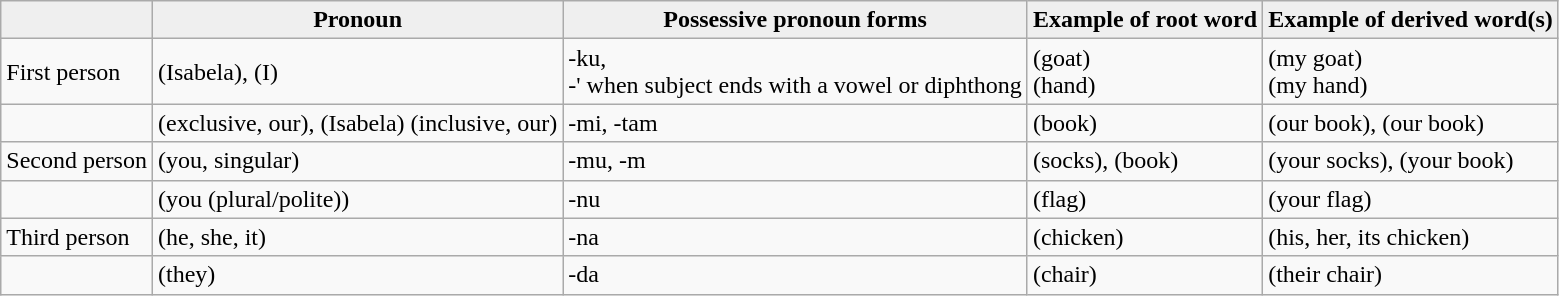<table class="wikitable">
<tr>
<th style="background:#efefef;"></th>
<th style="background:#efefef;">Pronoun</th>
<th style="background:#efefef;">Possessive pronoun forms</th>
<th style="background:#efefef;">Example of root word</th>
<th style="background:#efefef;">Example of derived word(s)</th>
</tr>
<tr>
<td>First person</td>
<td> (Isabela),  (I)</td>
<td>-ku,<br>-' when subject ends with a vowel or diphthong</td>
<td> (goat)<br> (hand)</td>
<td> (my goat)<br> (my hand)</td>
</tr>
<tr>
<td></td>
<td> (exclusive, our),  (Isabela) (inclusive, our)</td>
<td>-mi, -tam</td>
<td> (book)</td>
<td> (our book),  (our book)</td>
</tr>
<tr>
<td>Second person</td>
<td> (you, singular)</td>
<td>-mu, -m</td>
<td> (socks),  (book)</td>
<td> (your socks),  (your book)</td>
</tr>
<tr>
<td></td>
<td> (you (plural/polite))</td>
<td>-nu</td>
<td> (flag)</td>
<td> (your flag)</td>
</tr>
<tr>
<td>Third person</td>
<td> (he, she, it)</td>
<td>-na</td>
<td> (chicken)</td>
<td> (his, her, its chicken)</td>
</tr>
<tr>
<td></td>
<td> (they)</td>
<td>-da</td>
<td> (chair)</td>
<td> (their chair)</td>
</tr>
</table>
